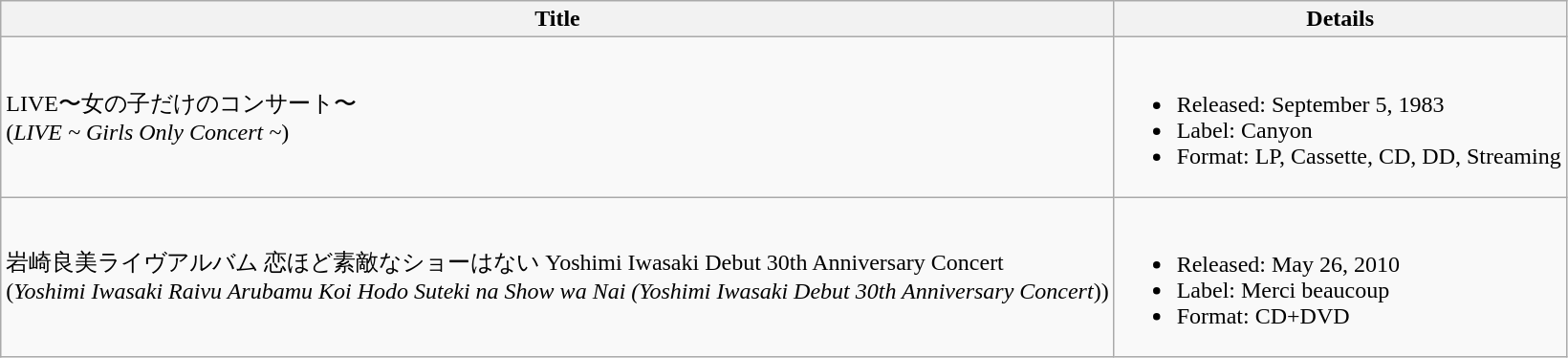<table class="wikitable">
<tr>
<th>Title</th>
<th>Details</th>
</tr>
<tr>
<td>LIVE〜女の子だけのコンサート〜<br>(<em>LIVE ~ Girls Only Concert ~</em>)</td>
<td><br><ul><li>Released: September 5, 1983</li><li>Label: Canyon</li><li>Format: LP, Cassette, CD, DD, Streaming</li></ul></td>
</tr>
<tr>
<td>岩崎良美ライヴアルバム 恋ほど素敵なショーはない Yoshimi Iwasaki Debut 30th Anniversary Concert<br>(<em>Yoshimi Iwasaki Raivu Arubamu Koi Hodo Suteki na Show wa Nai (Yoshimi Iwasaki Debut 30th Anniversary Concert</em>))</td>
<td><br><ul><li>Released: May 26, 2010</li><li>Label: Merci beaucoup</li><li>Format: CD+DVD</li></ul></td>
</tr>
</table>
